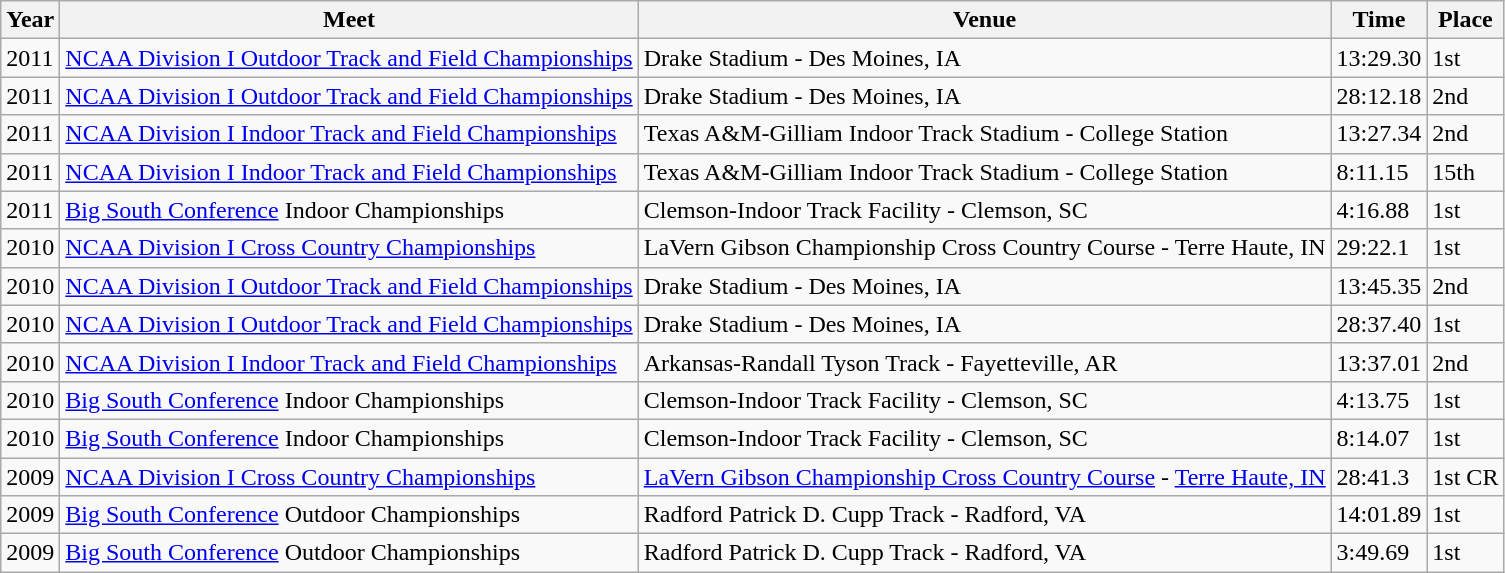<table class="wikitable sortable">
<tr>
<th>Year</th>
<th>Meet</th>
<th>Venue</th>
<th>Time</th>
<th>Place</th>
</tr>
<tr>
<td>2011</td>
<td><a href='#'>NCAA Division I Outdoor Track and Field Championships</a></td>
<td>Drake Stadium - Des Moines, IA</td>
<td>13:29.30</td>
<td>1st</td>
</tr>
<tr>
<td>2011</td>
<td><a href='#'>NCAA Division I Outdoor Track and Field Championships</a></td>
<td>Drake Stadium - Des Moines, IA</td>
<td>28:12.18</td>
<td>2nd</td>
</tr>
<tr>
<td>2011</td>
<td><a href='#'>NCAA Division I Indoor Track and Field Championships</a></td>
<td>Texas A&M-Gilliam Indoor Track Stadium - College Station</td>
<td>13:27.34</td>
<td>2nd</td>
</tr>
<tr>
<td>2011</td>
<td><a href='#'>NCAA Division I Indoor Track and Field Championships</a></td>
<td>Texas A&M-Gilliam Indoor Track Stadium - College Station</td>
<td>8:11.15</td>
<td>15th</td>
</tr>
<tr>
<td>2011</td>
<td><a href='#'>Big South Conference</a> Indoor Championships</td>
<td>Clemson-Indoor Track Facility - Clemson, SC</td>
<td>4:16.88</td>
<td>1st</td>
</tr>
<tr>
<td>2010</td>
<td><a href='#'>NCAA Division I Cross Country Championships</a></td>
<td>LaVern Gibson Championship Cross Country Course - Terre Haute, IN</td>
<td>29:22.1</td>
<td>1st</td>
</tr>
<tr>
<td>2010</td>
<td><a href='#'>NCAA Division I Outdoor Track and Field Championships</a></td>
<td>Drake Stadium - Des Moines, IA</td>
<td>13:45.35</td>
<td>2nd</td>
</tr>
<tr>
<td>2010</td>
<td><a href='#'>NCAA Division I Outdoor Track and Field Championships</a></td>
<td>Drake Stadium - Des Moines, IA</td>
<td>28:37.40</td>
<td>1st</td>
</tr>
<tr>
<td>2010</td>
<td><a href='#'>NCAA Division I Indoor Track and Field Championships</a></td>
<td>Arkansas-Randall Tyson Track - Fayetteville, AR</td>
<td>13:37.01</td>
<td>2nd</td>
</tr>
<tr>
<td>2010</td>
<td><a href='#'>Big South Conference</a> Indoor Championships</td>
<td>Clemson-Indoor Track Facility - Clemson, SC</td>
<td>4:13.75</td>
<td>1st</td>
</tr>
<tr>
<td>2010</td>
<td><a href='#'>Big South Conference</a> Indoor Championships</td>
<td>Clemson-Indoor Track Facility - Clemson, SC</td>
<td>8:14.07</td>
<td>1st</td>
</tr>
<tr>
<td>2009</td>
<td><a href='#'>NCAA Division I Cross Country Championships</a></td>
<td><a href='#'>LaVern Gibson Championship Cross Country Course</a> - <a href='#'>Terre Haute, IN</a></td>
<td>28:41.3</td>
<td>1st CR</td>
</tr>
<tr>
<td>2009</td>
<td><a href='#'>Big South Conference</a> Outdoor Championships</td>
<td>Radford Patrick D. Cupp Track - Radford, VA</td>
<td>14:01.89</td>
<td>1st</td>
</tr>
<tr>
<td>2009</td>
<td><a href='#'>Big South Conference</a> Outdoor Championships</td>
<td>Radford Patrick D. Cupp Track - Radford, VA</td>
<td>3:49.69</td>
<td>1st</td>
</tr>
</table>
